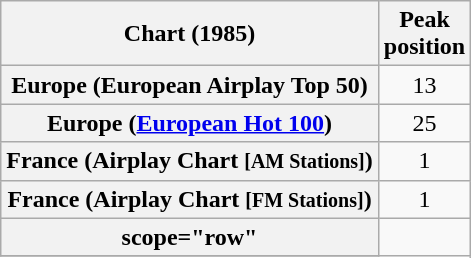<table class="wikitable sortable plainrowheaders">
<tr>
<th>Chart (1985)</th>
<th>Peak<br>position</th>
</tr>
<tr>
<th scope="row">Europe (European Airplay Top 50)</th>
<td align="center">13</td>
</tr>
<tr>
<th scope="row">Europe (<a href='#'>European Hot 100</a>)</th>
<td align="center">25</td>
</tr>
<tr>
<th scope="row">France (Airplay Chart <small>[AM Stations]</small>)</th>
<td align="center">1</td>
</tr>
<tr>
<th scope="row">France (Airplay Chart <small>[FM Stations]</small>)</th>
<td align="center">1</td>
</tr>
<tr>
<th>scope="row"</th>
</tr>
<tr>
</tr>
</table>
